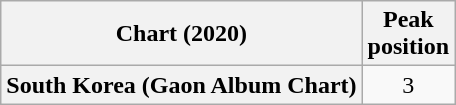<table class="wikitable plainrowheaders" style="text-align:center">
<tr>
<th>Chart (2020)</th>
<th>Peak<br>position</th>
</tr>
<tr>
<th scope="row">South Korea (Gaon Album Chart)</th>
<td>3</td>
</tr>
</table>
